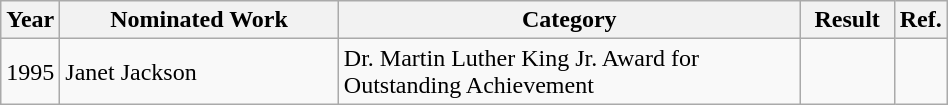<table class="wikitable" width="50%">
<tr>
<th width="5%">Year</th>
<th width="30%">Nominated Work</th>
<th width="50%">Category</th>
<th width="10%">Result</th>
<th width="5%">Ref.</th>
</tr>
<tr>
<td>1995</td>
<td>Janet Jackson</td>
<td>Dr. Martin Luther King Jr. Award for Outstanding Achievement</td>
<td></td>
<td></td>
</tr>
</table>
